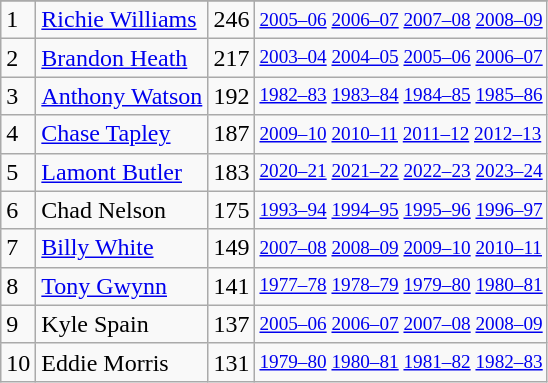<table class="wikitable">
<tr>
</tr>
<tr>
<td>1</td>
<td><a href='#'>Richie Williams</a></td>
<td>246</td>
<td style="font-size:80%;"><a href='#'>2005–06</a> <a href='#'>2006–07</a> <a href='#'>2007–08</a> <a href='#'>2008–09</a></td>
</tr>
<tr>
<td>2</td>
<td><a href='#'>Brandon Heath</a></td>
<td>217</td>
<td style="font-size:80%;"><a href='#'>2003–04</a> <a href='#'>2004–05</a> <a href='#'>2005–06</a> <a href='#'>2006–07</a></td>
</tr>
<tr>
<td>3</td>
<td><a href='#'>Anthony Watson</a></td>
<td>192</td>
<td style="font-size:80%;"><a href='#'>1982–83</a> <a href='#'>1983–84</a> <a href='#'>1984–85</a> <a href='#'>1985–86</a></td>
</tr>
<tr>
<td>4</td>
<td><a href='#'>Chase Tapley</a></td>
<td>187</td>
<td style="font-size:80%;"><a href='#'>2009–10</a> <a href='#'>2010–11</a> <a href='#'>2011–12</a> <a href='#'>2012–13</a></td>
</tr>
<tr>
<td>5</td>
<td><a href='#'>Lamont Butler</a></td>
<td>183</td>
<td style="font-size:80%;"><a href='#'>2020–21</a> <a href='#'>2021–22</a> <a href='#'>2022–23</a> <a href='#'>2023–24</a></td>
</tr>
<tr>
<td>6</td>
<td>Chad Nelson</td>
<td>175</td>
<td style="font-size:80%;"><a href='#'>1993–94</a> <a href='#'>1994–95</a> <a href='#'>1995–96</a> <a href='#'>1996–97</a></td>
</tr>
<tr>
<td>7</td>
<td><a href='#'>Billy White</a></td>
<td>149</td>
<td style="font-size:80%;"><a href='#'>2007–08</a> <a href='#'>2008–09</a> <a href='#'>2009–10</a> <a href='#'>2010–11</a></td>
</tr>
<tr>
<td>8</td>
<td><a href='#'>Tony Gwynn</a></td>
<td>141</td>
<td style="font-size:80%;"><a href='#'>1977–78</a> <a href='#'>1978–79</a> <a href='#'>1979–80</a> <a href='#'>1980–81</a></td>
</tr>
<tr>
<td>9</td>
<td>Kyle Spain</td>
<td>137</td>
<td style="font-size:80%;"><a href='#'>2005–06</a> <a href='#'>2006–07</a> <a href='#'>2007–08</a> <a href='#'>2008–09</a></td>
</tr>
<tr>
<td>10</td>
<td>Eddie Morris</td>
<td>131</td>
<td style="font-size:80%;"><a href='#'>1979–80</a> <a href='#'>1980–81</a> <a href='#'>1981–82</a> <a href='#'>1982–83</a></td>
</tr>
</table>
